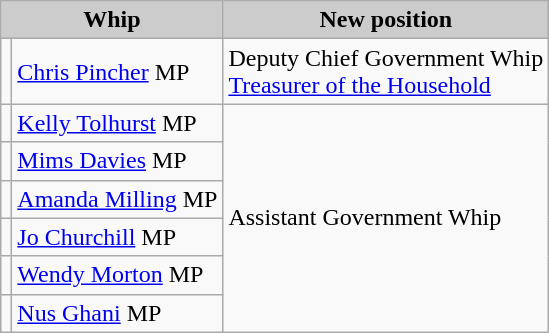<table class="wikitable">
<tr>
<th scope="col" style="background:#ccc;" colspan=2>Whip</th>
<th scope="col" style="background:#ccc;">New position</th>
</tr>
<tr>
<td></td>
<td><a href='#'>Chris Pincher</a> MP</td>
<td>Deputy Chief Government Whip<br> <a href='#'>Treasurer of the Household</a></td>
</tr>
<tr>
<td></td>
<td><a href='#'>Kelly Tolhurst</a> MP</td>
<td rowspan=6>Assistant Government Whip</td>
</tr>
<tr>
<td></td>
<td><a href='#'>Mims Davies</a> MP</td>
</tr>
<tr>
<td></td>
<td><a href='#'>Amanda Milling</a> MP</td>
</tr>
<tr>
<td></td>
<td><a href='#'>Jo Churchill</a> MP</td>
</tr>
<tr>
<td></td>
<td><a href='#'>Wendy Morton</a> MP</td>
</tr>
<tr>
<td></td>
<td><a href='#'>Nus Ghani</a> MP</td>
</tr>
</table>
